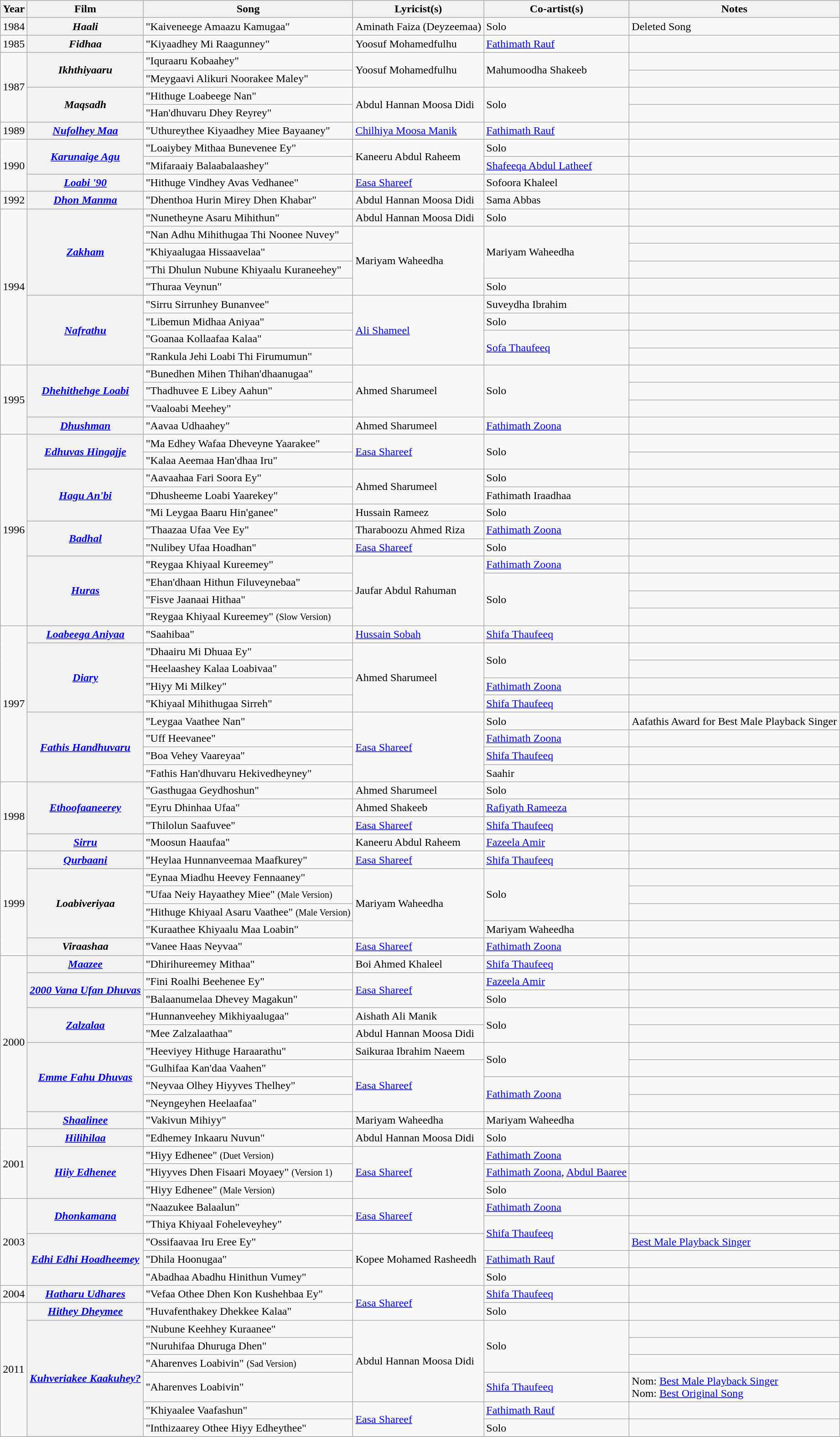<table class="wikitable plainrowheaders">
<tr>
<th scope="col">Year</th>
<th scope="col">Film</th>
<th scope="col">Song</th>
<th scope="col">Lyricist(s)</th>
<th scope="col">Co-artist(s)</th>
<th>Notes</th>
</tr>
<tr>
<td>1984</td>
<th scope="row"><em>Haali</em></th>
<td>"Kaiveneege Amaazu Kamugaa"</td>
<td>Aminath Faiza (Deyzeemaa)</td>
<td>Solo</td>
<td>Deleted Song</td>
</tr>
<tr>
<td>1985</td>
<th scope="row"><em>Fidhaa</em></th>
<td>"Kiyaadhey Mi Raagunney"</td>
<td>Yoosuf Mohamedfulhu</td>
<td><a href='#'>Fathimath Rauf</a></td>
<td></td>
</tr>
<tr>
<td rowspan="4">1987</td>
<th scope="row" rowspan="2"><em>Ikhthiyaaru</em></th>
<td>"Iquraaru Kobaahey"</td>
<td rowspan="2">Yoosuf Mohamedfulhu</td>
<td rowspan="2">Mahumoodha Shakeeb</td>
<td></td>
</tr>
<tr>
<td>"Meygaavi Alikuri Noorakee Maley"</td>
<td></td>
</tr>
<tr>
<th scope="row" rowspan="2"><em>Maqsadh</em></th>
<td>"Hithuge Loabeege Nan"</td>
<td rowspan="2">Abdul Hannan Moosa Didi</td>
<td rowspan="2">Solo</td>
<td></td>
</tr>
<tr>
<td>"Han'dhuvaru Dhey Reyrey"</td>
<td></td>
</tr>
<tr>
<td>1989</td>
<th scope="row"><em><a href='#'>Nufolhey Maa</a></em></th>
<td>"Uthureythee Kiyaadhey Miee Bayaaney"</td>
<td><a href='#'>Chilhiya Moosa Manik</a></td>
<td><a href='#'>Fathimath Rauf</a></td>
<td></td>
</tr>
<tr>
<td rowspan="3">1990</td>
<th rowspan="2" scope="row"><em><a href='#'>Karunaige Agu</a></em></th>
<td>"Loaiybey Mithaa Bunevenee Ey"</td>
<td rowspan="2">Kaneeru Abdul Raheem</td>
<td>Solo</td>
<td></td>
</tr>
<tr>
<td>"Mifaraaiy Balaabalaashey"</td>
<td><a href='#'>Shafeeqa Abdul Latheef</a></td>
<td></td>
</tr>
<tr>
<th scope="row"><em><a href='#'>Loabi '90</a></em></th>
<td>"Hithuge Vindhey Avas Vedhanee"</td>
<td><a href='#'>Easa Shareef</a></td>
<td>Sofoora Khaleel</td>
<td></td>
</tr>
<tr>
<td>1992</td>
<th scope="row"><em><a href='#'>Dhon Manma</a></em></th>
<td>"Dhenthoa Hurin Mirey Dhen Khabar"</td>
<td>Abdul Hannan Moosa Didi</td>
<td>Sama Abbas</td>
<td></td>
</tr>
<tr>
<td rowspan="9">1994</td>
<th rowspan="5" scope="row"><em><a href='#'>Zakham</a></em></th>
<td>"Nunetheyne Asaru Mihithun"</td>
<td>Abdul Hannan Moosa Didi</td>
<td>Solo</td>
<td></td>
</tr>
<tr>
<td>"Nan Adhu Mihithugaa Thi Noonee Nuvey"</td>
<td rowspan="4">Mariyam Waheedha</td>
<td rowspan="3">Mariyam Waheedha</td>
<td></td>
</tr>
<tr>
<td>"Khiyaalugaa Hissaavelaa"</td>
<td></td>
</tr>
<tr>
<td>"Thi Dhulun Nubune Khiyaalu Kuraneehey"</td>
<td></td>
</tr>
<tr>
<td>"Thuraa Veynun"</td>
<td>Solo</td>
<td></td>
</tr>
<tr>
<th rowspan="4" scope="row"><em><a href='#'>Nafrathu</a></em></th>
<td>"Sirru Sirrunhey Bunanvee"</td>
<td rowspan="4"><a href='#'>Ali Shameel</a></td>
<td>Suveydha Ibrahim</td>
<td></td>
</tr>
<tr>
<td>"Libemun Midhaa Aniyaa"</td>
<td>Solo</td>
<td></td>
</tr>
<tr>
<td>"Goanaa Kollaafaa Kalaa"</td>
<td rowspan="2"><a href='#'>Sofa Thaufeeq</a></td>
<td></td>
</tr>
<tr>
<td>"Rankula Jehi Loabi Thi Firumumun"</td>
<td></td>
</tr>
<tr>
<td rowspan="4">1995</td>
<th rowspan="3" scope="row"><em><a href='#'>Dhehithehge Loabi</a></em></th>
<td>"Bunedhen Mihen Thihan'dhaanugaa"</td>
<td rowspan="3">Ahmed Sharumeel</td>
<td rowspan="3">Solo</td>
<td></td>
</tr>
<tr>
<td>"Thadhuvee E Libey Aahun"</td>
<td></td>
</tr>
<tr>
<td>"Vaaloabi Meehey"</td>
<td></td>
</tr>
<tr>
<th scope="row"><em><a href='#'>Dhushman</a></em></th>
<td>"Aavaa Udhaahey"</td>
<td>Ahmed Sharumeel</td>
<td><a href='#'>Fathimath Zoona</a></td>
<td></td>
</tr>
<tr>
<td rowspan="11">1996</td>
<th rowspan="2" scope="row"><em><a href='#'>Edhuvas Hingajje</a></em></th>
<td>"Ma Edhey Wafaa Dheveyne Yaarakee"</td>
<td rowspan="2"><a href='#'>Easa Shareef</a></td>
<td rowspan="2">Solo</td>
<td></td>
</tr>
<tr>
<td>"Kalaa Aeemaa Han'dhaa Iru"</td>
<td></td>
</tr>
<tr>
<th rowspan="3" scope="row"><em><a href='#'>Hagu An'bi</a></em></th>
<td>"Aavaahaa Fari Soora Ey"</td>
<td rowspan="2">Ahmed Sharumeel</td>
<td>Solo</td>
<td></td>
</tr>
<tr>
<td>"Dhusheeme Loabi Yaarekey"</td>
<td>Fathimath Iraadhaa</td>
<td></td>
</tr>
<tr>
<td>"Mi Leygaa Baaru Hin'ganee"</td>
<td>Hussain Rameez</td>
<td>Solo</td>
<td></td>
</tr>
<tr>
<th rowspan="2" scope="row"><em><a href='#'>Badhal</a></em></th>
<td>"Thaazaa Ufaa Vee Ey"</td>
<td>Tharaboozu Ahmed Riza</td>
<td><a href='#'>Fathimath Zoona</a></td>
<td></td>
</tr>
<tr>
<td>"Nulibey Ufaa Hoadhan"</td>
<td><a href='#'>Easa Shareef</a></td>
<td>Solo</td>
<td></td>
</tr>
<tr>
<th rowspan="4" scope="row"><em><a href='#'>Huras</a></em></th>
<td>"Reygaa Khiyaal Kureemey"</td>
<td rowspan="4">Jaufar Abdul Rahuman</td>
<td><a href='#'>Fathimath Zoona</a></td>
<td></td>
</tr>
<tr>
<td>"Ehan'dhaan Hithun Filuveynebaa"</td>
<td rowspan="3">Solo</td>
<td></td>
</tr>
<tr>
<td>"Fisve Jaanaai Hithaa"</td>
<td></td>
</tr>
<tr>
<td>"Reygaa Khiyaal Kureemey" <small>(Slow Version)</small></td>
<td></td>
</tr>
<tr>
<td rowspan="9">1997</td>
<th scope="row"><em><a href='#'>Loabeega Aniyaa</a></em></th>
<td>"Saahibaa"</td>
<td><a href='#'>Hussain Sobah</a></td>
<td><a href='#'>Shifa Thaufeeq</a></td>
<td></td>
</tr>
<tr>
<th rowspan="4" scope="row"><a href='#'><em>Diary</em></a></th>
<td>"Dhaairu Mi Dhuaa Ey"</td>
<td rowspan="4">Ahmed Sharumeel</td>
<td rowspan="2">Solo</td>
<td></td>
</tr>
<tr>
<td>"Heelaashey Kalaa Loabivaa"</td>
<td></td>
</tr>
<tr>
<td>"Hiyy Mi Milkey"</td>
<td><a href='#'>Fathimath Zoona</a></td>
<td></td>
</tr>
<tr>
<td>"Khiyaal Mihithugaa Sirreh"</td>
<td><a href='#'>Shifa Thaufeeq</a></td>
<td></td>
</tr>
<tr>
<th rowspan="4" scope="row"><em><a href='#'>Fathis Handhuvaru</a></em></th>
<td>"Leygaa Vaathee Nan"</td>
<td rowspan="4"><a href='#'>Easa Shareef</a></td>
<td>Solo</td>
<td>Aafathis Award for Best Male Playback Singer</td>
</tr>
<tr>
<td>"Uff Heevanee"</td>
<td><a href='#'>Fathimath Zoona</a></td>
<td></td>
</tr>
<tr>
<td>"Boa Vehey Vaareyaa"</td>
<td><a href='#'>Shifa Thaufeeq</a></td>
<td></td>
</tr>
<tr>
<td>"Fathis Han'dhuvaru Hekivedheyney"</td>
<td>Saahir</td>
<td></td>
</tr>
<tr>
<td rowspan="4">1998</td>
<th rowspan="3" scope="row"><em><a href='#'>Ethoofaaneerey</a></em></th>
<td>"Gasthugaa Geydhoshun"</td>
<td>Ahmed Sharumeel</td>
<td>Solo</td>
<td></td>
</tr>
<tr>
<td>"Eyru Dhinhaa Ufaa" </td>
<td>Ahmed Shakeeb</td>
<td><a href='#'>Rafiyath Rameeza</a></td>
<td></td>
</tr>
<tr>
<td>"Thilolun Saafuvee"</td>
<td><a href='#'>Easa Shareef</a></td>
<td><a href='#'>Shifa Thaufeeq</a></td>
<td></td>
</tr>
<tr>
<th scope="row"><em><a href='#'>Sirru</a></em></th>
<td>"Moosun Haaufaa"</td>
<td>Kaneeru Abdul Raheem</td>
<td><a href='#'>Fazeela Amir</a></td>
<td></td>
</tr>
<tr>
<td rowspan="6">1999</td>
<th scope="row"><a href='#'><em>Qurbaani</em></a></th>
<td>"Heylaa Hunnanveemaa Maafkurey"</td>
<td><a href='#'>Easa Shareef</a></td>
<td><a href='#'>Shifa Thaufeeq</a></td>
<td></td>
</tr>
<tr>
<th rowspan="4" scope="row"><em>Loabiveriyaa</em></th>
<td>"Eynaa Miadhu Heevey Fennaaney"</td>
<td rowspan="4">Mariyam Waheedha</td>
<td rowspan="3">Solo</td>
<td></td>
</tr>
<tr>
<td>"Ufaa Neiy Hayaathey Miee" <small>(Male Version)</small></td>
<td></td>
</tr>
<tr>
<td>"Hithuge Khiyaal Asaru Vaathee" <small>(Male Version)</small></td>
<td></td>
</tr>
<tr>
<td>"Kuraathee Khiyaalu Maa Loabin"</td>
<td>Mariyam Waheedha</td>
<td></td>
</tr>
<tr>
<th scope="row"><em>Viraashaa</em></th>
<td>"Vanee Haas Neyvaa"</td>
<td><a href='#'>Easa Shareef</a></td>
<td><a href='#'>Fathimath Zoona</a></td>
<td></td>
</tr>
<tr>
<td rowspan="10">2000</td>
<th scope="row"><em><a href='#'>Maazee</a></em></th>
<td>"Dhirihureemey Mithaa"</td>
<td>Boi Ahmed Khaleel</td>
<td><a href='#'>Shifa Thaufeeq</a></td>
<td></td>
</tr>
<tr>
<th rowspan="2" scope="row"><em><a href='#'>2000 Vana Ufan Dhuvas</a></em></th>
<td>"Fini Roalhi Beehenee Ey"</td>
<td rowspan="2"><a href='#'>Easa Shareef</a></td>
<td><a href='#'>Fazeela Amir</a></td>
<td></td>
</tr>
<tr>
<td>"Balaanumelaa Dhevey Magakun"</td>
<td>Solo</td>
<td></td>
</tr>
<tr>
<th rowspan="2" scope="row"><em><a href='#'>Zalzalaa</a></em></th>
<td>"Hunnanveehey Mikhiyaalugaa"</td>
<td>Aishath Ali Manik</td>
<td rowspan="2">Solo</td>
<td></td>
</tr>
<tr>
<td>"Mee Zalzalaathaa"</td>
<td>Abdul Hannan Moosa Didi</td>
<td></td>
</tr>
<tr>
<th rowspan="4" scope="row"><em><a href='#'>Emme Fahu Dhuvas</a></em></th>
<td>"Heeviyey Hithuge Haraarathu"</td>
<td>Saikuraa Ibrahim Naeem</td>
<td rowspan="2">Solo</td>
<td></td>
</tr>
<tr>
<td>"Gulhifaa Kan'daa Vaahen"</td>
<td rowspan="3"><a href='#'>Easa Shareef</a></td>
<td></td>
</tr>
<tr>
<td>"Neyvaa Olhey Hiyyves Thelhey"</td>
<td rowspan="2"><a href='#'>Fathimath Zoona</a></td>
<td></td>
</tr>
<tr>
<td>"Neyngeyhen Heelaafaa"</td>
<td></td>
</tr>
<tr>
<th scope="row"><em><a href='#'>Shaalinee</a></em></th>
<td>"Vakivun Mihiyy"</td>
<td>Mariyam Waheedha</td>
<td>Mariyam Waheedha</td>
<td></td>
</tr>
<tr>
<td rowspan="4">2001</td>
<th scope="row"><em><a href='#'>Hilihilaa</a></em></th>
<td>"Edhemey Inkaaru Nuvun"</td>
<td>Abdul Hannan Moosa Didi</td>
<td>Solo</td>
<td></td>
</tr>
<tr>
<th rowspan="3" scope="row"><em><a href='#'>Hiiy Edhenee</a></em></th>
<td>"Hiyy Edhenee" <small>(Duet Version)</small></td>
<td rowspan="3"><a href='#'>Easa Shareef</a></td>
<td><a href='#'>Fathimath Zoona</a></td>
<td></td>
</tr>
<tr>
<td>"Hiyyves Dhen Fisaari Moyaey" <small>(Version 1)</small></td>
<td><a href='#'>Fathimath Zoona</a>, <a href='#'>Abdul Baaree</a></td>
<td></td>
</tr>
<tr>
<td>"Hiyy Edhenee" <small>(Male Version)</small></td>
<td>Solo</td>
<td></td>
</tr>
<tr>
<td rowspan="5">2003</td>
<th rowspan="2" scope="row"><em><a href='#'>Dhonkamana</a></em></th>
<td>"Naazukee Balaalun"</td>
<td rowspan="2"><a href='#'>Easa Shareef</a></td>
<td><a href='#'>Fathimath Zoona</a></td>
<td></td>
</tr>
<tr>
<td>"Thiya Khiyaal Foheleveyhey"</td>
<td rowspan="2"><a href='#'>Shifa Thaufeeq</a></td>
<td></td>
</tr>
<tr>
<th rowspan="3" scope="row"><em><a href='#'>Edhi Edhi Hoadheemey</a></em></th>
<td>"Ossifaavaa Iru Eree Ey"</td>
<td rowspan="3">Kopee Mohamed Rasheedh</td>
<td><a href='#'>Best Male Playback Singer</a></td>
</tr>
<tr>
<td>"Dhila Hoonugaa"</td>
<td><a href='#'>Fathimath Rauf</a></td>
<td></td>
</tr>
<tr>
<td>"Abadhaa Abadhu Hinithun Vumey"</td>
<td>Solo</td>
<td></td>
</tr>
<tr>
<td>2004</td>
<th scope="row"><em><a href='#'>Hatharu Udhares</a></em></th>
<td>"Vefaa Othee Dhen Kon Kushehbaa Ey"</td>
<td rowspan="2"><a href='#'>Easa Shareef</a></td>
<td><a href='#'>Shifa Thaufeeq</a></td>
<td></td>
</tr>
<tr>
<td rowspan="9">2011</td>
<th scope="row"><em><a href='#'>Hithey Dheymee</a></em></th>
<td>"Huvafenthakey Dhekkee Kalaa"</td>
<td>Solo</td>
<td></td>
</tr>
<tr>
<th rowspan="6" scope="row"><em><a href='#'>Kuhveriakee Kaakuhey?</a></em></th>
<td>"Nubune Keehhey Kuraanee"</td>
<td rowspan="4">Abdul Hannan Moosa Didi</td>
<td rowspan="3">Solo</td>
<td></td>
</tr>
<tr>
<td>"Nuruhifaa Dhuruga Dhen"</td>
<td></td>
</tr>
<tr>
<td>"Aharenves Loabivin" <small>(Sad Version)</small></td>
<td></td>
</tr>
<tr>
<td>"Aharenves Loabivin"</td>
<td><a href='#'>Shifa Thaufeeq</a></td>
<td>Nom: <a href='#'>Best Male Playback Singer</a><br>Nom: <a href='#'>Best Original Song</a></td>
</tr>
<tr>
<td>"Khiyaalee Vaafashun"</td>
<td rowspan="2"><a href='#'>Easa Shareef</a></td>
<td><a href='#'>Fathimath Rauf</a></td>
<td></td>
</tr>
<tr>
<td>"Inthizaarey Othee Hiyy Edheythee"</td>
<td>Solo</td>
<td></td>
</tr>
<tr>
</tr>
</table>
